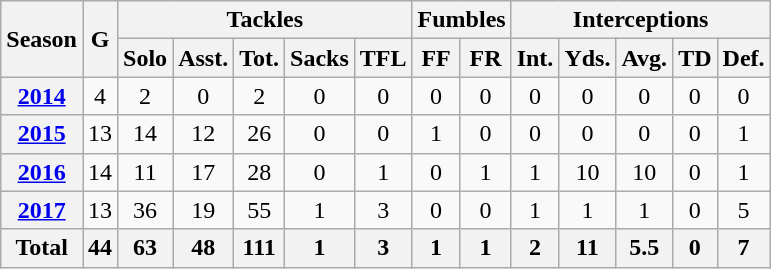<table class="wikitable"  style="width:auto; text-align:center;">
<tr>
<th rowspan=2>Season</th>
<th rowspan=2>G</th>
<th colspan=5>Tackles</th>
<th colspan=2>Fumbles</th>
<th colspan=5>Interceptions</th>
</tr>
<tr>
<th>Solo</th>
<th>Asst.</th>
<th>Tot.</th>
<th>Sacks</th>
<th>TFL</th>
<th>FF</th>
<th>FR</th>
<th>Int.</th>
<th>Yds.</th>
<th>Avg.</th>
<th>TD</th>
<th>Def.</th>
</tr>
<tr>
<th><a href='#'>2014</a></th>
<td>4</td>
<td>2</td>
<td>0</td>
<td>2</td>
<td>0</td>
<td>0</td>
<td>0</td>
<td>0</td>
<td>0</td>
<td>0</td>
<td>0</td>
<td>0</td>
<td>0</td>
</tr>
<tr>
<th><a href='#'>2015</a></th>
<td>13</td>
<td>14</td>
<td>12</td>
<td>26</td>
<td>0</td>
<td>0</td>
<td>1</td>
<td>0</td>
<td>0</td>
<td>0</td>
<td>0</td>
<td>0</td>
<td>1</td>
</tr>
<tr>
<th><a href='#'>2016</a></th>
<td>14</td>
<td>11</td>
<td>17</td>
<td>28</td>
<td>0</td>
<td>1</td>
<td>0</td>
<td>1</td>
<td>1</td>
<td>10</td>
<td>10</td>
<td>0</td>
<td>1</td>
</tr>
<tr>
<th><a href='#'>2017</a></th>
<td>13</td>
<td>36</td>
<td>19</td>
<td>55</td>
<td>1</td>
<td>3</td>
<td>0</td>
<td>0</td>
<td>1</td>
<td>1</td>
<td>1</td>
<td>0</td>
<td>5</td>
</tr>
<tr>
<th>Total</th>
<th>44</th>
<th>63</th>
<th>48</th>
<th>111</th>
<th>1</th>
<th>3</th>
<th>1</th>
<th>1</th>
<th>2</th>
<th>11</th>
<th>5.5</th>
<th>0</th>
<th>7</th>
</tr>
</table>
